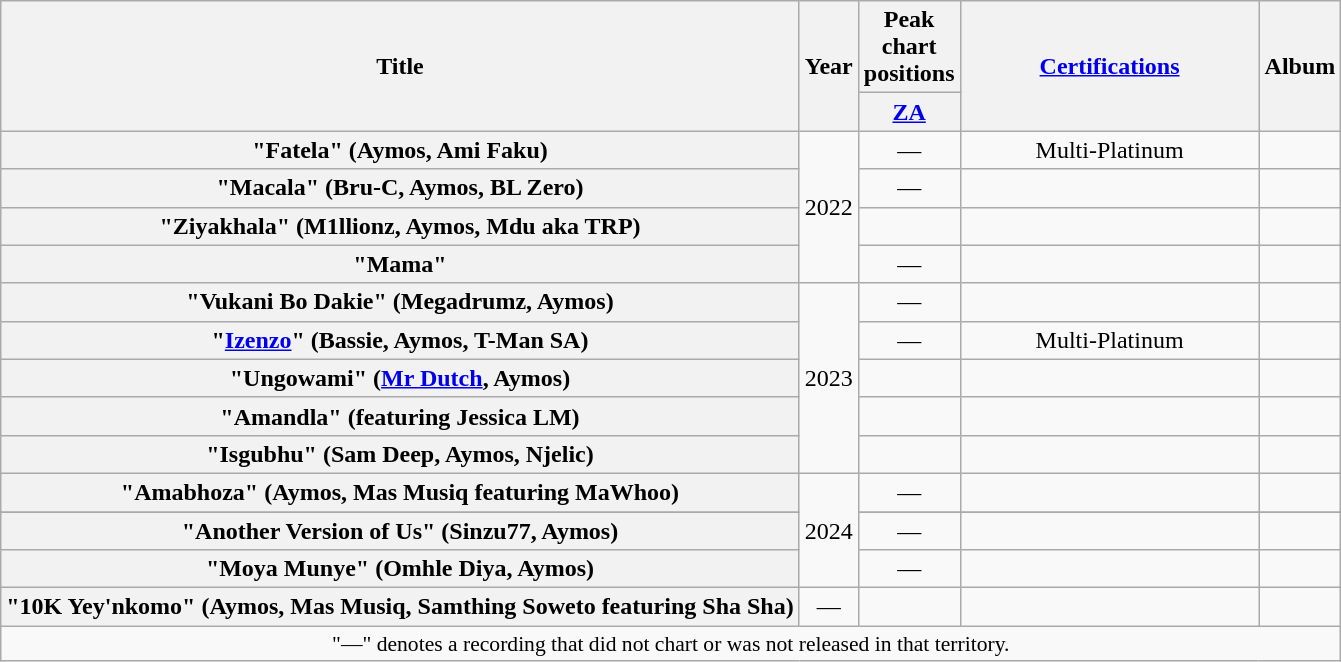<table class="wikitable plainrowheaders" style="text-align:center;">
<tr>
<th scope="col" rowspan="2">Title</th>
<th scope="col" rowspan="2">Year</th>
<th scope="col" colspan="1">Peak chart positions</th>
<th scope="col" rowspan="2" style="width:12em;"><a href='#'>Certifications</a></th>
<th scope="col" rowspan="2">Album</th>
</tr>
<tr>
<th scope="col" style="width:3em;font-size:100%;"><a href='#'>ZA</a><br></th>
</tr>
<tr>
<th scope="row">"Fatela" (Aymos, Ami Faku)</th>
<td rowspan=4>2022</td>
<td>—</td>
<td>Multi-Platinum</td>
<td></td>
</tr>
<tr>
<th scope="row">"Macala" (Bru-C, Aymos, BL Zero)</th>
<td>—</td>
<td></td>
<td></td>
</tr>
<tr>
<th scope="row">"Ziyakhala" (M1llionz, Aymos, Mdu aka TRP)</th>
<td></td>
<td></td>
<td></td>
</tr>
<tr>
<th scope="row">"Mama"</th>
<td>—</td>
<td></td>
<td></td>
</tr>
<tr>
<th scope="row">"Vukani Bo Dakie" (Megadrumz, Aymos)</th>
<td rowspan=5>2023</td>
<td>—</td>
<td></td>
<td></td>
</tr>
<tr>
<th scope="row">"<a href='#'>Izenzo</a>" (Bassie, Aymos, T-Man SA)</th>
<td>—</td>
<td>Multi-Platinum</td>
<td></td>
</tr>
<tr>
<th scope="row">"Ungowami" (<a href='#'>Mr Dutch</a>, Aymos)</th>
<td></td>
<td></td>
<td></td>
</tr>
<tr>
<th scope="row">"Amandla" (featuring Jessica LM)</th>
<td></td>
<td></td>
<td></td>
</tr>
<tr>
<th scope="row">"Isgubhu" (Sam Deep, Aymos, Njelic)</th>
<td></td>
<td></td>
<td></td>
</tr>
<tr>
<th scope="row">"Amabhoza" (Aymos, Mas Musiq featuring MaWhoo)</th>
<td rowspan=4>2024</td>
<td>—</td>
<td></td>
<td></td>
</tr>
<tr>
</tr>
<tr>
<th scope="row">"Another Version of Us" (Sinzu77, Aymos)</th>
<td>—</td>
<td></td>
<td></td>
</tr>
<tr>
<th scope="row">"Moya Munye" (Omhle Diya, Aymos)</th>
<td>—</td>
<td></td>
<td></td>
</tr>
<tr>
<th scope="row">"10K Yey'nkomo" (Aymos, Mas Musiq, Samthing Soweto featuring Sha Sha)</th>
<td>—</td>
<td></td>
<td></td>
</tr>
<tr>
<td colspan="8" style="font-size:90%">"—" denotes a recording that did not chart or was not released in that territory.</td>
</tr>
</table>
